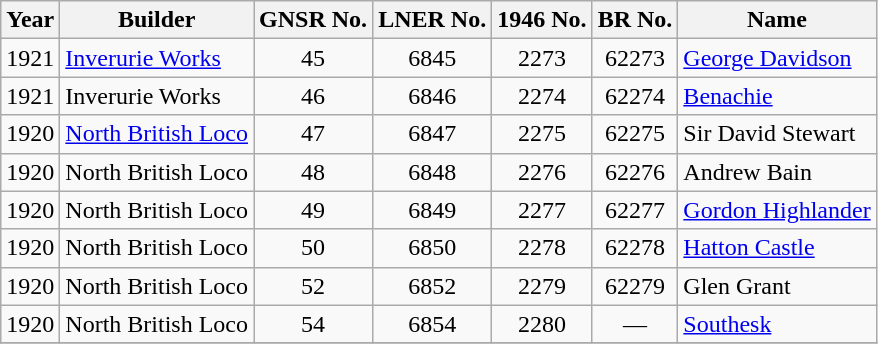<table class="wikitable sortable" style="text-align:center">
<tr>
<th>Year</th>
<th>Builder</th>
<th>GNSR No.</th>
<th>LNER No.</th>
<th>1946 No.</th>
<th>BR No.</th>
<th>Name</th>
</tr>
<tr>
<td>1921</td>
<td style="text-align:left"><a href='#'>Inverurie Works</a></td>
<td>45</td>
<td>6845</td>
<td>2273</td>
<td>62273</td>
<td style="text-align:left"><a href='#'>George Davidson</a></td>
</tr>
<tr>
<td>1921</td>
<td style="text-align:left">Inverurie Works</td>
<td>46</td>
<td>6846</td>
<td>2274</td>
<td>62274</td>
<td style="text-align:left"><a href='#'>Benachie</a></td>
</tr>
<tr>
<td>1920</td>
<td style="text-align:left"><a href='#'>North British Loco</a></td>
<td>47</td>
<td>6847</td>
<td>2275</td>
<td>62275</td>
<td style="text-align:left">Sir David Stewart</td>
</tr>
<tr>
<td>1920</td>
<td style="text-align:left">North British Loco</td>
<td>48</td>
<td>6848</td>
<td>2276</td>
<td>62276</td>
<td style="text-align:left">Andrew Bain</td>
</tr>
<tr>
<td>1920</td>
<td style="text-align:left">North British Loco</td>
<td>49</td>
<td>6849</td>
<td>2277</td>
<td>62277</td>
<td style="text-align:left"><a href='#'>Gordon Highlander</a></td>
</tr>
<tr>
<td>1920</td>
<td style="text-align:left">North British Loco</td>
<td>50</td>
<td>6850</td>
<td>2278</td>
<td>62278</td>
<td style="text-align:left"><a href='#'>Hatton Castle</a></td>
</tr>
<tr>
<td>1920</td>
<td style="text-align:left">North British Loco</td>
<td>52</td>
<td>6852</td>
<td>2279</td>
<td>62279</td>
<td style="text-align:left">Glen Grant</td>
</tr>
<tr>
<td>1920</td>
<td style="text-align:left">North British Loco</td>
<td>54</td>
<td>6854</td>
<td>2280</td>
<td>—</td>
<td style="text-align:left"><a href='#'>Southesk</a></td>
</tr>
<tr>
</tr>
</table>
